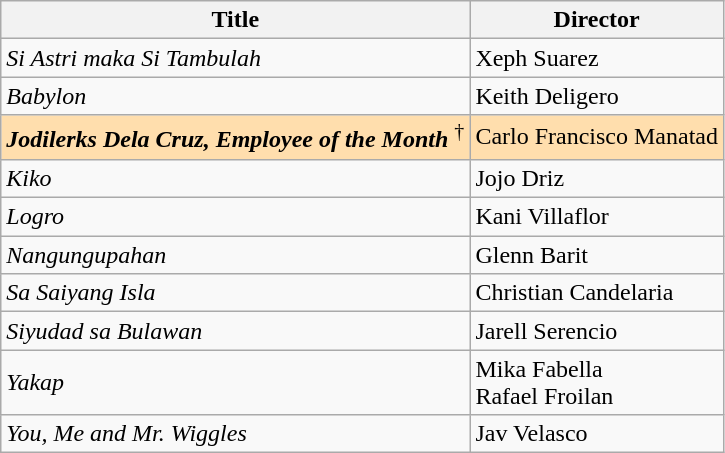<table class="wikitable">
<tr>
<th>Title</th>
<th>Director</th>
</tr>
<tr>
<td><em>Si Astri maka Si Tambulah</em></td>
<td>Xeph Suarez</td>
</tr>
<tr>
<td><em>Babylon</em></td>
<td>Keith Deligero</td>
</tr>
<tr style="background:#FFDEAD;">
<td><strong><em>Jodilerks Dela Cruz, Employee of the Month</em></strong> <sup>†</sup></td>
<td>Carlo Francisco Manatad</td>
</tr>
<tr>
<td><em>Kiko</em></td>
<td>Jojo Driz</td>
</tr>
<tr>
<td><em>Logro</em></td>
<td>Kani Villaflor</td>
</tr>
<tr>
<td><em>Nangungupahan</em></td>
<td>Glenn Barit</td>
</tr>
<tr>
<td><em>Sa Saiyang Isla</em></td>
<td>Christian Candelaria</td>
</tr>
<tr>
<td><em>Siyudad sa Bulawan</em></td>
<td>Jarell Serencio</td>
</tr>
<tr>
<td><em>Yakap</em></td>
<td>Mika Fabella <br> Rafael Froilan</td>
</tr>
<tr>
<td><em>You, Me and Mr. Wiggles</em></td>
<td>Jav Velasco</td>
</tr>
</table>
